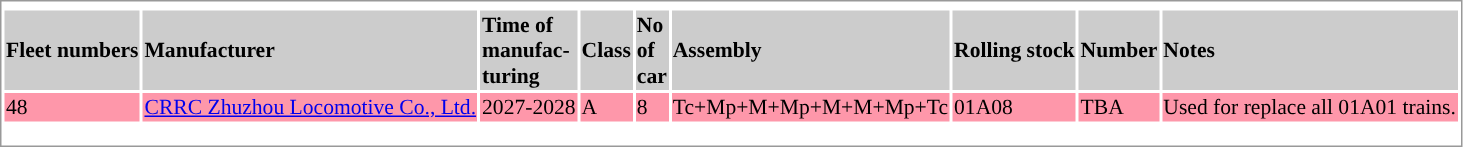<table class="mw-collapsible sortable" border="0" style="border:1px solid #999;background-color:white;text-align:left;font-size:90%">
<tr style="background: #">
<th colspan="10" style="text-align: center"></th>
</tr>
<tr bgcolor="#cccccc">
<th>Fleet numbers</th>
<th>Manufacturer</th>
<th>Time of <br> manufac-<br>turing</th>
<th>Class</th>
<th>No <br>of<br> car</th>
<th class="unsortable">Assembly</th>
<th>Rolling stock</th>
<th>Number</th>
<th class="unsortable">Notes</th>
</tr>
<tr bgcolor="#fe97aa">
<td>48</td>
<td><a href='#'>CRRC Zhuzhou Locomotive Co., Ltd.</a></td>
<td>2027-2028</td>
<td>A</td>
<td>8</td>
<td>Tc+Mp+M+Mp+M+M+Mp+Tc</td>
<td>01A08</td>
<td>TBA</td>
<td>Used for replace all 01A01 trains.<onlyinclude></td>
</tr>
<tr bgcolor="#ffcad4">
</tr>
<tr style="background:#">
<td colspan="9"></td>
</tr>
<tr>
<td colspan="7"></td>
</tr>
<tr style="background: #">
<td colspan="9"></td>
</tr>
</table>
